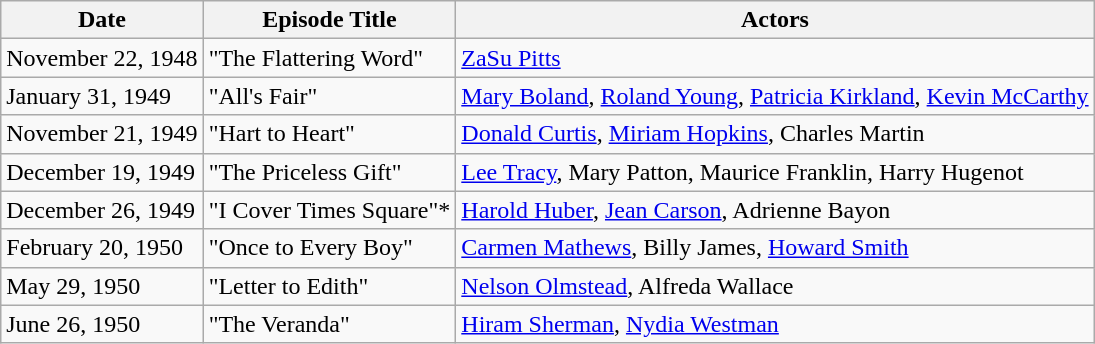<table class="wikitable">
<tr>
<th>Date</th>
<th>Episode Title</th>
<th>Actors</th>
</tr>
<tr>
<td>November 22, 1948</td>
<td>"The Flattering Word"</td>
<td><a href='#'>ZaSu Pitts</a></td>
</tr>
<tr>
<td>January 31, 1949</td>
<td>"All's Fair"</td>
<td><a href='#'>Mary Boland</a>, <a href='#'>Roland Young</a>, <a href='#'>Patricia Kirkland</a>, <a href='#'>Kevin McCarthy</a></td>
</tr>
<tr>
<td>November 21, 1949</td>
<td>"Hart to Heart"</td>
<td><a href='#'>Donald Curtis</a>, <a href='#'>Miriam Hopkins</a>, Charles Martin</td>
</tr>
<tr>
<td>December 19, 1949</td>
<td>"The Priceless Gift"</td>
<td><a href='#'>Lee Tracy</a>, Mary Patton, Maurice Franklin, Harry Hugenot</td>
</tr>
<tr>
<td>December 26, 1949</td>
<td>"I Cover Times Square"*</td>
<td><a href='#'>Harold Huber</a>, <a href='#'>Jean Carson</a>, Adrienne Bayon</td>
</tr>
<tr>
<td>February 20, 1950</td>
<td>"Once to Every Boy"</td>
<td><a href='#'>Carmen Mathews</a>, Billy James, <a href='#'>Howard Smith</a></td>
</tr>
<tr>
<td>May 29, 1950</td>
<td>"Letter to Edith"</td>
<td><a href='#'>Nelson Olmstead</a>, Alfreda Wallace</td>
</tr>
<tr>
<td>June 26, 1950</td>
<td>"The Veranda"</td>
<td><a href='#'>Hiram Sherman</a>, <a href='#'>Nydia Westman</a></td>
</tr>
</table>
